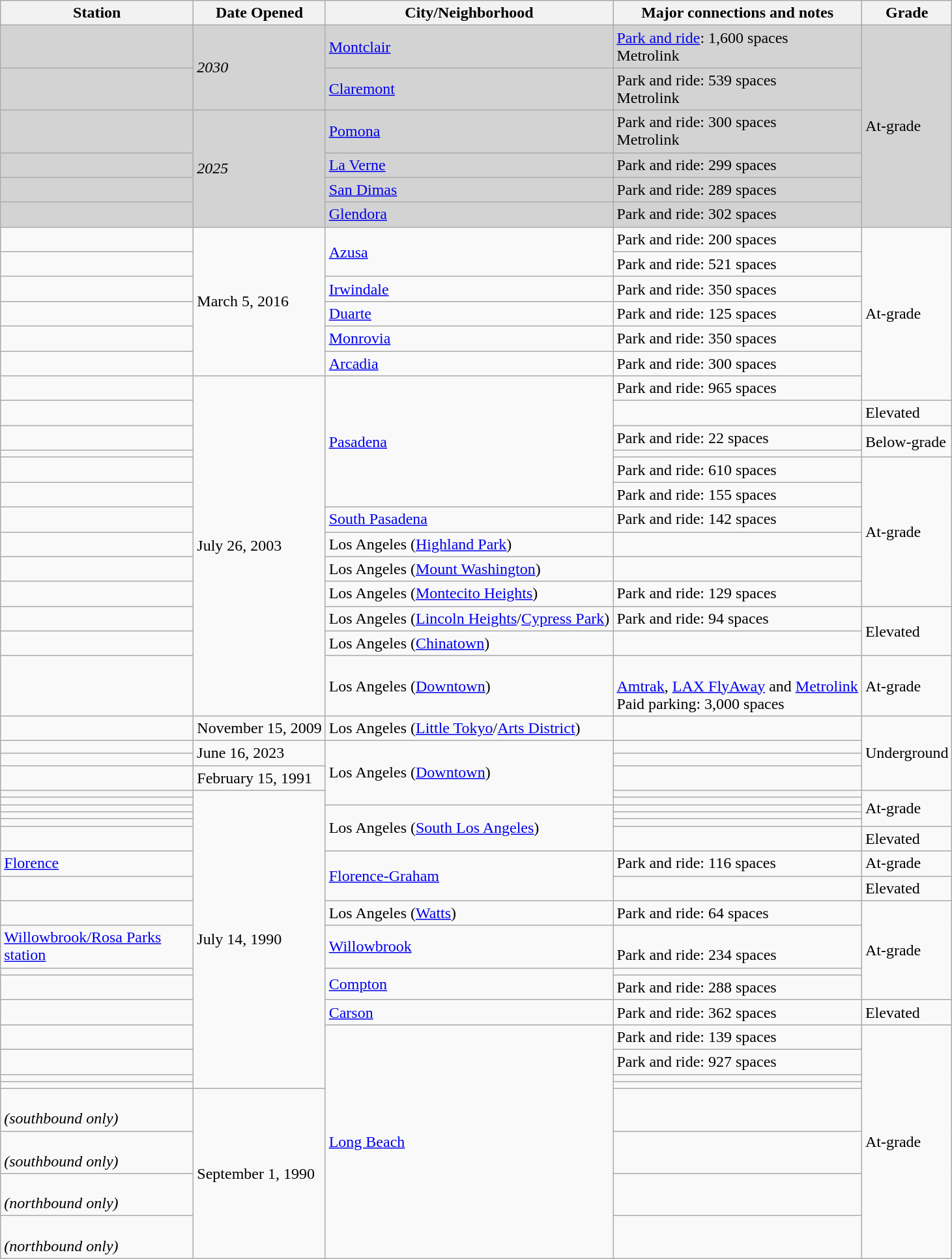<table class="wikitable">
<tr>
<th width="190">Station</th>
<th>Date Opened</th>
<th>City/Neighborhood<br></th>
<th>Major connections and notes</th>
<th>Grade</th>
</tr>
<tr bgcolor="lightgray">
<td><em></em></td>
<td rowspan="2"><em>2030</em></td>
<td><a href='#'>Montclair</a></td>
<td><a href='#'>Park and ride</a>: 1,600 spaces<br> Metrolink</td>
<td rowspan="6">At-grade</td>
</tr>
<tr bgcolor="lightgray">
<td><em></em></td>
<td><a href='#'>Claremont</a></td>
<td>Park and ride: 539 spaces<br> Metrolink</td>
</tr>
<tr bgcolor="lightgray">
<td><em></em></td>
<td rowspan="4"><em>2025</em></td>
<td><a href='#'>Pomona</a></td>
<td>Park and ride: 300 spaces<br> Metrolink</td>
</tr>
<tr bgcolor="lightgray">
<td><em></em></td>
<td><a href='#'>La Verne</a></td>
<td>Park and ride: 299 spaces</td>
</tr>
<tr bgcolor="lightgray">
<td><em></em></td>
<td><a href='#'>San Dimas</a></td>
<td>Park and ride: 289 spaces</td>
</tr>
<tr bgcolor="lightgray">
<td><em></em></td>
<td><a href='#'>Glendora</a></td>
<td>Park and ride: 302 spaces</td>
</tr>
<tr>
<td></td>
<td rowspan="6">March 5, 2016</td>
<td rowspan="2"><a href='#'>Azusa</a></td>
<td>Park and ride: 200 spaces</td>
<td rowspan="7">At-grade</td>
</tr>
<tr>
<td></td>
<td>Park and ride: 521 spaces</td>
</tr>
<tr>
<td></td>
<td><a href='#'>Irwindale</a></td>
<td>Park and ride: 350 spaces</td>
</tr>
<tr>
<td></td>
<td><a href='#'>Duarte</a></td>
<td>Park and ride: 125 spaces</td>
</tr>
<tr>
<td></td>
<td><a href='#'>Monrovia</a></td>
<td>Park and ride: 350 spaces</td>
</tr>
<tr>
<td></td>
<td><a href='#'>Arcadia</a></td>
<td>Park and ride: 300 spaces</td>
</tr>
<tr>
<td></td>
<td rowspan="13">July 26, 2003</td>
<td rowspan="6"><a href='#'>Pasadena</a></td>
<td>Park and ride: 965 spaces</td>
</tr>
<tr>
<td></td>
<td></td>
<td>Elevated</td>
</tr>
<tr>
<td></td>
<td>Park and ride: 22 spaces</td>
<td rowspan="2">Below-grade</td>
</tr>
<tr>
<td></td>
<td></td>
</tr>
<tr>
<td></td>
<td>Park and ride: 610 spaces</td>
<td rowspan="6">At-grade</td>
</tr>
<tr>
<td></td>
<td>Park and ride: 155 spaces</td>
</tr>
<tr>
<td></td>
<td><a href='#'>South Pasadena</a></td>
<td>Park and ride: 142 spaces</td>
</tr>
<tr>
<td></td>
<td>Los Angeles (<a href='#'>Highland Park</a>)</td>
<td></td>
</tr>
<tr>
<td></td>
<td>Los Angeles (<a href='#'>Mount Washington</a>)</td>
<td></td>
</tr>
<tr>
<td></td>
<td>Los Angeles (<a href='#'>Montecito Heights</a>)</td>
<td>Park and ride: 129 spaces</td>
</tr>
<tr>
<td></td>
<td>Los Angeles (<a href='#'>Lincoln Heights</a>/<a href='#'>Cypress Park</a>)</td>
<td>Park and ride: 94 spaces</td>
<td rowspan="2">Elevated</td>
</tr>
<tr>
<td></td>
<td>Los Angeles (<a href='#'>Chinatown</a>)</td>
<td></td>
</tr>
<tr>
<td></td>
<td>Los Angeles (<a href='#'>Downtown</a>)</td>
<td><br><a href='#'>Amtrak</a>,  <a href='#'>LAX FlyAway</a> and  <a href='#'>Metrolink</a><br>Paid parking: 3,000 spaces</td>
<td>At-grade</td>
</tr>
<tr>
<td></td>
<td>November 15, 2009</td>
<td>Los Angeles (<a href='#'>Little Tokyo</a>/<a href='#'>Arts District</a>)</td>
<td></td>
<td rowspan="4">Underground</td>
</tr>
<tr>
<td></td>
<td rowspan="2">June 16, 2023</td>
<td rowspan="5">Los Angeles (<a href='#'>Downtown</a>)</td>
<td></td>
</tr>
<tr>
<td></td>
<td></td>
</tr>
<tr>
<td></td>
<td>February 15, 1991</td>
<td></td>
</tr>
<tr>
<td></td>
<td rowspan="17">July 14, 1990</td>
<td></td>
<td rowspan="5">At-grade</td>
</tr>
<tr>
<td></td>
<td></td>
</tr>
<tr>
<td></td>
<td rowspan="4">Los Angeles (<a href='#'>South Los Angeles</a>)</td>
<td></td>
</tr>
<tr>
<td></td>
<td></td>
</tr>
<tr>
<td></td>
<td></td>
</tr>
<tr>
<td></td>
<td></td>
<td>Elevated</td>
</tr>
<tr>
<td><a href='#'>Florence</a></td>
<td rowspan="2"><a href='#'>Florence-Graham</a></td>
<td>Park and ride: 116 spaces</td>
<td>At-grade</td>
</tr>
<tr>
<td></td>
<td></td>
<td>Elevated</td>
</tr>
<tr>
<td></td>
<td>Los Angeles (<a href='#'>Watts</a>)</td>
<td>Park and ride: 64 spaces</td>
<td rowspan="4">At-grade</td>
</tr>
<tr>
<td><a href='#'>Willowbrook/Rosa Parks station</a></td>
<td><a href='#'>Willowbrook</a></td>
<td><br>Park and ride: 234 spaces</td>
</tr>
<tr>
<td></td>
<td rowspan="2"><a href='#'>Compton</a></td>
<td></td>
</tr>
<tr>
<td></td>
<td>Park and ride: 288 spaces</td>
</tr>
<tr>
<td></td>
<td><a href='#'>Carson</a></td>
<td>Park and ride: 362 spaces</td>
<td>Elevated</td>
</tr>
<tr>
<td></td>
<td rowspan="8"><a href='#'>Long Beach</a></td>
<td>Park and ride: 139 spaces</td>
<td rowspan="8">At-grade</td>
</tr>
<tr>
<td></td>
<td>Park and ride: 927 spaces</td>
</tr>
<tr>
<td></td>
<td></td>
</tr>
<tr>
<td></td>
<td></td>
</tr>
<tr>
<td><br><em>(southbound only)</em></td>
<td rowspan="4">September 1, 1990</td>
<td></td>
</tr>
<tr>
<td><br><em>(southbound only)</em></td>
<td></td>
</tr>
<tr>
<td><br><em>(northbound only)</em></td>
<td></td>
</tr>
<tr>
<td><br><em>(northbound only)</em></td>
<td></td>
</tr>
</table>
